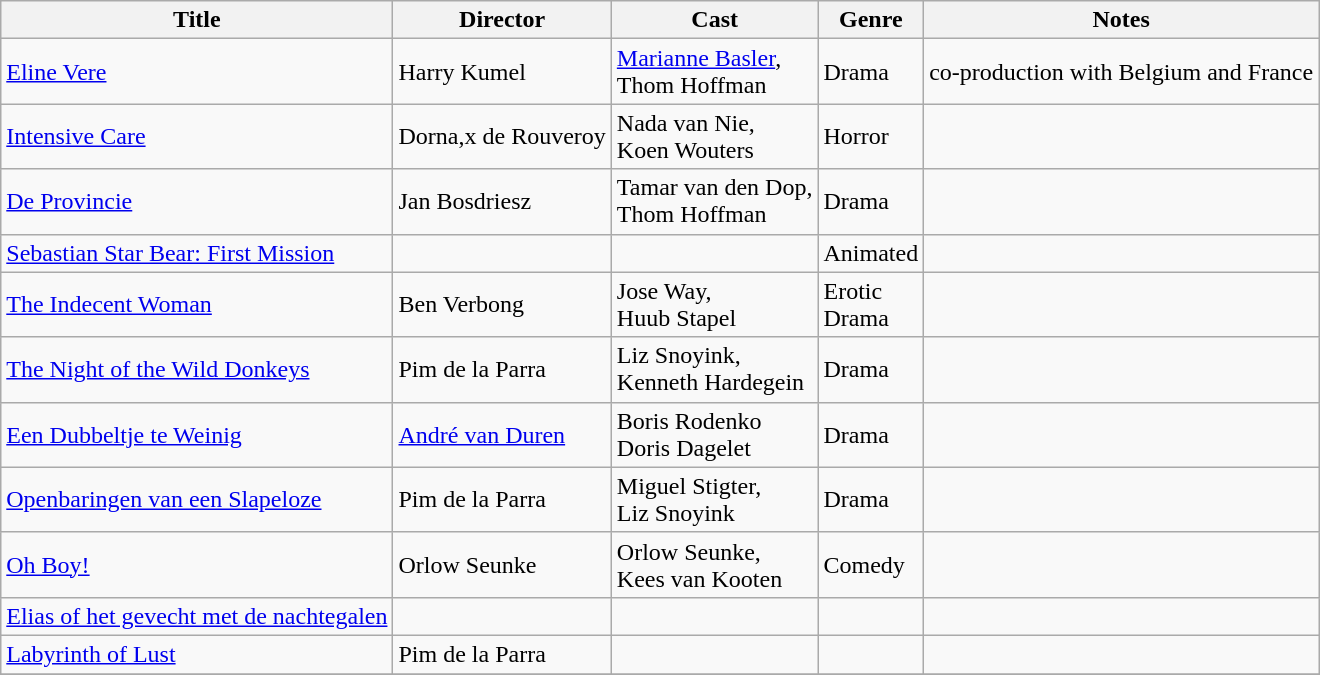<table class="wikitable">
<tr>
<th>Title</th>
<th>Director</th>
<th>Cast</th>
<th>Genre</th>
<th>Notes</th>
</tr>
<tr>
<td><a href='#'>Eline Vere</a></td>
<td>Harry Kumel</td>
<td><a href='#'>Marianne Basler</a>,<br>Thom Hoffman</td>
<td>Drama</td>
<td>co-production with Belgium and France</td>
</tr>
<tr>
<td><a href='#'>Intensive Care</a></td>
<td>Dorna,x de Rouveroy</td>
<td>Nada van Nie,<br>Koen Wouters</td>
<td>Horror</td>
<td></td>
</tr>
<tr>
<td><a href='#'>De Provincie</a></td>
<td>Jan Bosdriesz</td>
<td>Tamar van den Dop,<br>Thom Hoffman</td>
<td>Drama</td>
<td></td>
</tr>
<tr>
<td><a href='#'>Sebastian Star Bear: First Mission</a></td>
<td></td>
<td></td>
<td>Animated</td>
</tr>
<tr>
<td><a href='#'>The Indecent Woman</a></td>
<td>Ben Verbong</td>
<td>Jose Way,<br>Huub Stapel</td>
<td>Erotic<br>Drama</td>
<td></td>
</tr>
<tr>
<td><a href='#'>The Night of the Wild Donkeys</a></td>
<td>Pim de la Parra</td>
<td>Liz Snoyink,<br>Kenneth Hardegein</td>
<td>Drama</td>
<td></td>
</tr>
<tr>
<td><a href='#'>Een Dubbeltje te Weinig</a></td>
<td><a href='#'>André van Duren</a></td>
<td>Boris Rodenko<br>Doris Dagelet</td>
<td>Drama</td>
<td></td>
</tr>
<tr>
<td><a href='#'>Openbaringen van een Slapeloze</a></td>
<td>Pim de la Parra</td>
<td>Miguel Stigter,<br>Liz Snoyink</td>
<td>Drama</td>
<td></td>
</tr>
<tr>
<td><a href='#'>Oh Boy!</a></td>
<td>Orlow Seunke</td>
<td>Orlow Seunke,<br>Kees van Kooten</td>
<td>Comedy</td>
<td></td>
</tr>
<tr>
<td><a href='#'>Elias of het gevecht met de nachtegalen</a></td>
<td></td>
<td></td>
<td></td>
<td></td>
</tr>
<tr>
<td><a href='#'>Labyrinth of Lust</a></td>
<td>Pim de la Parra</td>
<td></td>
<td></td>
<td></td>
</tr>
<tr>
</tr>
</table>
